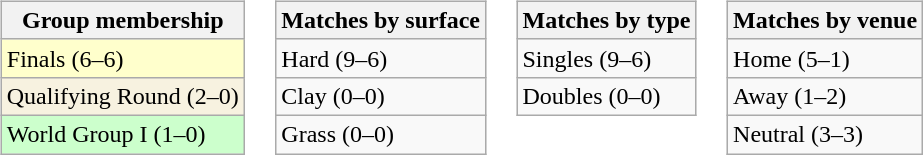<table>
<tr valign=top>
<td><br><table class=wikitable>
<tr>
<th>Group membership</th>
</tr>
<tr bgcolor=#FFFFCC>
<td>Finals (6–6)</td>
</tr>
<tr bgcolor=#F7F2E0>
<td>Qualifying Round (2–0)</td>
</tr>
<tr bgcolor=#CCFFCC>
<td>World Group I (1–0)</td>
</tr>
</table>
</td>
<td><br><table class=wikitable>
<tr>
<th>Matches by surface</th>
</tr>
<tr>
<td>Hard (9–6)</td>
</tr>
<tr>
<td>Clay (0–0)</td>
</tr>
<tr>
<td>Grass (0–0)</td>
</tr>
</table>
</td>
<td><br><table class=wikitable>
<tr>
<th>Matches by type</th>
</tr>
<tr>
<td>Singles (9–6)</td>
</tr>
<tr>
<td>Doubles (0–0)</td>
</tr>
</table>
</td>
<td><br><table class=wikitable>
<tr>
<th>Matches by venue</th>
</tr>
<tr>
<td>Home (5–1)</td>
</tr>
<tr>
<td>Away (1–2)</td>
</tr>
<tr>
<td>Neutral (3–3)</td>
</tr>
</table>
</td>
</tr>
</table>
